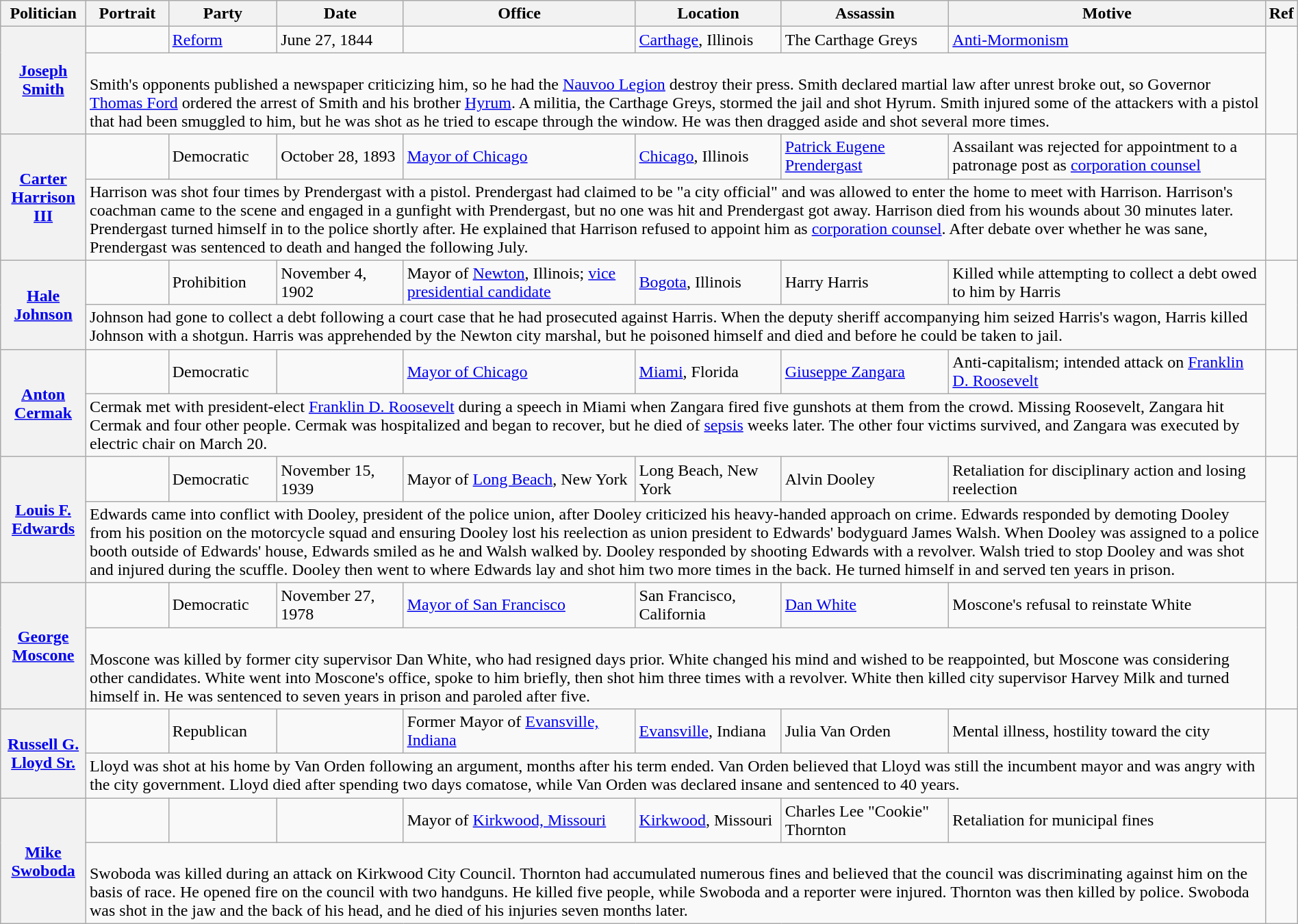<table class="wikitable" style="width:100%;">
<tr>
<th>Politician</th>
<th>Portrait</th>
<th>Party</th>
<th>Date</th>
<th>Office</th>
<th>Location</th>
<th>Assassin</th>
<th>Motive</th>
<th>Ref</th>
</tr>
<tr>
<th rowspan="2"><a href='#'>Joseph Smith</a></th>
<td></td>
<td><a href='#'>Reform</a></td>
<td>June 27, 1844</td>
<td></td>
<td><a href='#'>Carthage</a>, Illinois</td>
<td>The Carthage Greys</td>
<td><a href='#'>Anti-Mormonism</a></td>
<td rowspan="2"></td>
</tr>
<tr class="expand-child">
<td colspan="7"><br>Smith's opponents published a newspaper criticizing him, so he had the <a href='#'>Nauvoo Legion</a> destroy their press. Smith declared martial law after unrest broke out, so Governor <a href='#'>Thomas Ford</a> ordered the arrest of Smith and his brother <a href='#'>Hyrum</a>. A militia, the Carthage Greys, stormed the jail and shot Hyrum. Smith injured some of the attackers with a pistol that had been smuggled to him, but he was shot as he tried to escape through the window. He was then dragged aside and shot several more times.</td>
</tr>
<tr>
<th rowspan="2"><a href='#'>Carter Harrison III</a></th>
<td></td>
<td>Democratic</td>
<td>October 28, 1893</td>
<td><a href='#'>Mayor of Chicago</a></td>
<td><a href='#'>Chicago</a>, Illinois</td>
<td><a href='#'>Patrick Eugene Prendergast</a></td>
<td>Assailant was rejected for appointment to a patronage post as <a href='#'>corporation counsel</a></td>
<td rowspan="2"></td>
</tr>
<tr class="expand-child">
<td colspan="7">Harrison was shot four times by Prendergast with a pistol. Prendergast had claimed to be "a city official" and was allowed to enter the home to meet with Harrison. Harrison's coachman came to the scene and engaged in a gunfight with Prendergast, but no one was hit and Prendergast got away. Harrison died from his wounds about 30 minutes later. Prendergast turned himself in to the police shortly after. He explained that Harrison refused to appoint him as <a href='#'>corporation counsel</a>. After debate over whether he was sane, Prendergast was sentenced to death and hanged the following July.</td>
</tr>
<tr>
<th rowspan="2"><a href='#'>Hale Johnson</a></th>
<td></td>
<td>Prohibition</td>
<td>November 4, 1902</td>
<td>Mayor of <a href='#'>Newton</a>, Illinois; <a href='#'>vice presidential candidate</a></td>
<td><a href='#'>Bogota</a>, Illinois</td>
<td>Harry Harris</td>
<td>Killed while attempting to collect a debt owed to him by Harris</td>
<td rowspan="2"></td>
</tr>
<tr class="expand-child">
<td colspan="7">Johnson had gone to collect a debt following a court case that he had prosecuted against Harris. When the deputy sheriff accompanying him seized Harris's wagon, Harris killed Johnson with a shotgun. Harris was apprehended by the Newton city marshal, but he poisoned himself and died and before he could be taken to jail.</td>
</tr>
<tr>
<th rowspan="2"><a href='#'>Anton Cermak</a></th>
<td></td>
<td>Democratic</td>
<td></td>
<td><a href='#'>Mayor of Chicago</a></td>
<td><a href='#'>Miami</a>, Florida</td>
<td><a href='#'>Giuseppe Zangara</a></td>
<td>Anti-capitalism; intended attack on <a href='#'>Franklin D. Roosevelt</a></td>
<td rowspan="2"></td>
</tr>
<tr class="expand-child">
<td colspan="7">Cermak met with president-elect <a href='#'>Franklin D. Roosevelt</a> during a speech in Miami when Zangara fired five gunshots at them from the crowd. Missing Roosevelt, Zangara hit Cermak and four other people. Cermak was hospitalized and began to recover, but he died of <a href='#'>sepsis</a> weeks later. The other four victims survived, and Zangara was executed by electric chair on March 20.</td>
</tr>
<tr>
<th rowspan="2"><a href='#'>Louis F. Edwards</a></th>
<td></td>
<td>Democratic</td>
<td>November 15, 1939</td>
<td>Mayor of <a href='#'>Long Beach</a>, New York</td>
<td>Long Beach, New York</td>
<td>Alvin Dooley</td>
<td>Retaliation for disciplinary action and losing reelection</td>
<td rowspan="2"></td>
</tr>
<tr class="expand-child">
<td colspan="7">Edwards came into conflict with Dooley, president of the police union, after Dooley criticized his heavy-handed approach on crime. Edwards responded by demoting Dooley from his position on the motorcycle squad and ensuring Dooley lost his reelection as union president to Edwards' bodyguard James Walsh. When Dooley was assigned to a police booth outside of Edwards' house, Edwards smiled as he and Walsh walked by. Dooley responded by shooting Edwards with a revolver. Walsh tried to stop Dooley and was shot and injured during the scuffle. Dooley then went to where Edwards lay and shot him two more times in the back. He turned himself in and served ten years in prison.</td>
</tr>
<tr>
<th rowspan="2"><a href='#'>George Moscone</a></th>
<td></td>
<td>Democratic</td>
<td>November 27, 1978</td>
<td><a href='#'>Mayor of San Francisco</a></td>
<td>San Francisco, California</td>
<td><a href='#'>Dan White</a></td>
<td>Moscone's refusal to reinstate White</td>
<td rowspan="2"></td>
</tr>
<tr class="expand-child">
<td colspan="7"><br>Moscone was killed by former city supervisor Dan White, who had resigned days prior. White changed his mind and wished to be reappointed, but Moscone was considering other candidates. White went into Moscone's office, spoke to him briefly, then shot him three times with a revolver. White then killed city supervisor Harvey Milk and turned himself in. He was sentenced to seven years in prison and paroled after five.</td>
</tr>
<tr>
<th rowspan="2"><a href='#'>Russell G. Lloyd Sr.</a></th>
<td></td>
<td>Republican</td>
<td></td>
<td>Former Mayor of <a href='#'>Evansville, Indiana</a></td>
<td><a href='#'>Evansville</a>, Indiana</td>
<td>Julia Van Orden</td>
<td>Mental illness, hostility toward the city</td>
<td rowspan="2"></td>
</tr>
<tr class="expand-child">
<td colspan="7">Lloyd was shot at his home by Van Orden following an argument, months after his term ended. Van Orden believed that Lloyd was still the incumbent mayor and was angry with the city government. Lloyd died after spending two days comatose, while Van Orden was declared insane and sentenced to 40 years.</td>
</tr>
<tr>
<th rowspan="2"><a href='#'>Mike Swoboda</a></th>
<td></td>
<td></td>
<td></td>
<td>Mayor of <a href='#'>Kirkwood, Missouri</a></td>
<td><a href='#'>Kirkwood</a>, Missouri</td>
<td>Charles Lee "Cookie" Thornton</td>
<td>Retaliation for municipal fines</td>
<td rowspan="2"></td>
</tr>
<tr class="expand-child">
<td colspan="7"><br>Swoboda was killed during an attack on Kirkwood City Council. Thornton had accumulated numerous fines and believed that the council was discriminating against him on the basis of race. He opened fire on the council with two handguns. He killed five people, while Swoboda and a reporter were injured. Thornton was then killed by police. Swoboda was shot in the jaw and the back of his head, and he died of his injuries seven months later.</td>
</tr>
</table>
